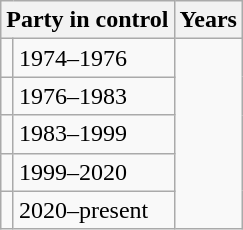<table class="wikitable">
<tr>
<th colspan="2">Party in control</th>
<th>Years</th>
</tr>
<tr>
<td></td>
<td>1974–1976</td>
</tr>
<tr>
<td></td>
<td>1976–1983</td>
</tr>
<tr>
<td></td>
<td>1983–1999</td>
</tr>
<tr>
<td></td>
<td>1999–2020</td>
</tr>
<tr>
<td></td>
<td>2020–present</td>
</tr>
</table>
